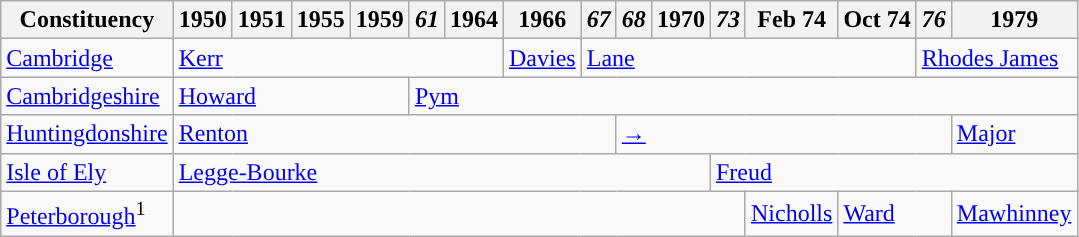<table class="wikitable">
<tr>
<th>Constituency</th>
<th>1950</th>
<th>1951</th>
<th>1955</th>
<th>1959</th>
<th><em>61</em></th>
<th>1964</th>
<th>1966</th>
<th><em>67</em></th>
<th><em>68</em></th>
<th>1970</th>
<th><em>73</em></th>
<th>Feb 74</th>
<th>Oct 74</th>
<th><em>76</em></th>
<th>1979</th>
</tr>
<tr>
<td><a href='#'>Cambridge</a></td>
<td colspan="6"><a href='#'>Kerr</a></td>
<td><a href='#'>Davies</a></td>
<td colspan="6"><a href='#'>Lane</a></td>
<td colspan="2"><a href='#'>Rhodes James</a></td>
</tr>
<tr>
<td><a href='#'>Cambridgeshire</a></td>
<td colspan="4"><a href='#'>Howard</a></td>
<td colspan="11"><a href='#'>Pym</a></td>
</tr>
<tr>
<td><a href='#'>Huntingdonshire</a></td>
<td colspan="8"><a href='#'>Renton</a></td>
<td colspan="6"><a href='#'>→</a></td>
<td><a href='#'>Major</a></td>
</tr>
<tr>
<td><a href='#'>Isle of Ely</a></td>
<td colspan="10"><a href='#'>Legge-Bourke</a></td>
<td colspan="5"><a href='#'>Freud</a></td>
</tr>
<tr>
<td><a href='#'>Peterborough</a><sup>1</sup></td>
<td colspan="11"></td>
<td><a href='#'>Nicholls</a></td>
<td colspan="2"><a href='#'>Ward</a></td>
<td><a href='#'>Mawhinney</a></td>
</tr>
</table>
